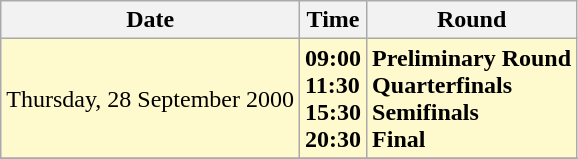<table class="wikitable">
<tr>
<th>Date</th>
<th>Time</th>
<th>Round</th>
</tr>
<tr>
<td style=background:lemonchiffon>Thursday, 28 September 2000</td>
<td style=background:lemonchiffon><strong>09:00<br>11:30<br>15:30<br>20:30</strong></td>
<td style=background:lemonchiffon><strong>Preliminary Round<br>Quarterfinals<br>Semifinals<br>Final</strong></td>
</tr>
<tr>
</tr>
</table>
